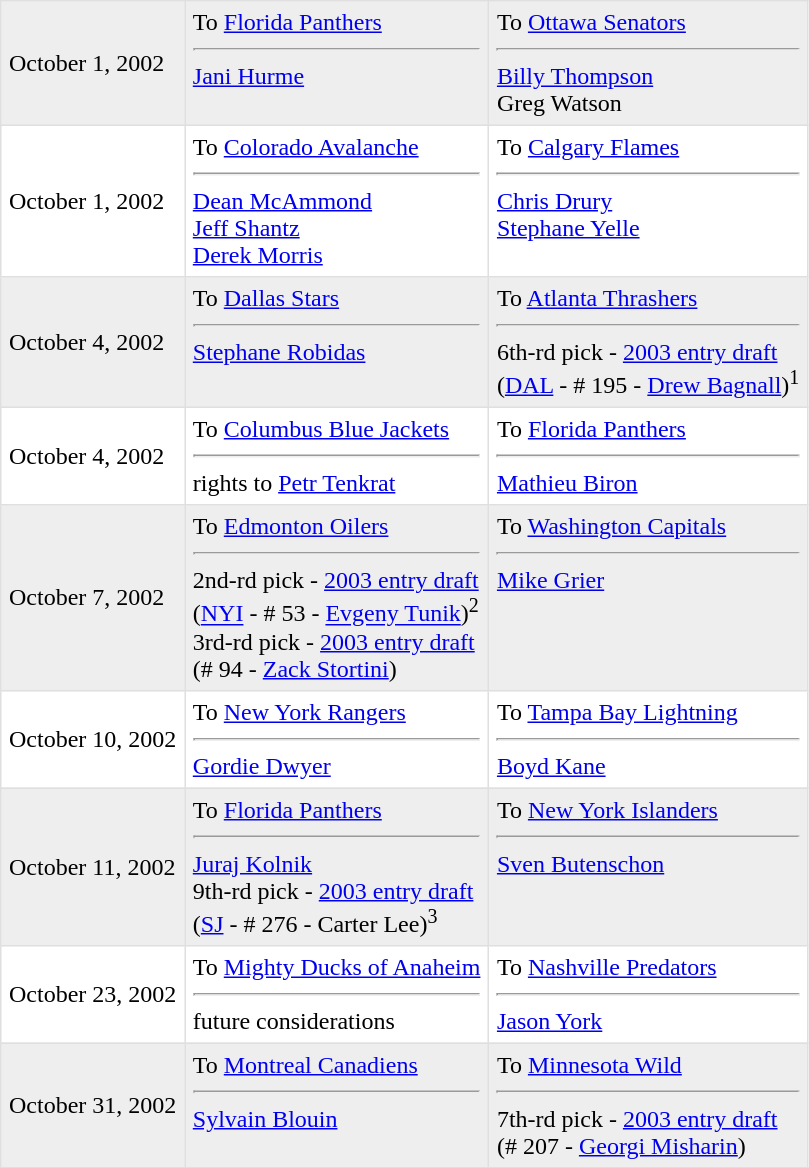<table border=1 style="border-collapse:collapse" bordercolor="#DFDFDF"  cellpadding="5">
<tr bgcolor="#eeeeee">
<td>October 1, 2002</td>
<td valign="top">To <a href='#'>Florida Panthers</a><hr><a href='#'>Jani Hurme</a></td>
<td valign="top">To <a href='#'>Ottawa Senators</a><hr><a href='#'>Billy Thompson</a><br>Greg Watson</td>
</tr>
<tr>
<td>October 1, 2002</td>
<td valign="top">To <a href='#'>Colorado Avalanche</a> <hr><a href='#'>Dean McAmmond</a> <br><a href='#'>Jeff Shantz</a> <br> <a href='#'>Derek Morris</a></td>
<td valign="top">To <a href='#'>Calgary Flames</a> <hr><a href='#'>Chris Drury</a> <br> <a href='#'>Stephane Yelle</a></td>
</tr>
<tr bgcolor="#eeeeee">
<td>October 4, 2002</td>
<td valign="top">To <a href='#'>Dallas Stars</a><hr><a href='#'>Stephane Robidas</a></td>
<td valign="top">To <a href='#'>Atlanta Thrashers</a><hr>6th-rd pick - <a href='#'>2003 entry draft</a><br>(<a href='#'>DAL</a> - # 195 - <a href='#'>Drew Bagnall</a>)<sup>1</sup></td>
</tr>
<tr>
<td>October 4, 2002</td>
<td valign="top">To <a href='#'>Columbus Blue Jackets</a><hr>rights to <a href='#'>Petr Tenkrat</a></td>
<td valign="top">To <a href='#'>Florida Panthers</a><hr><a href='#'>Mathieu Biron</a></td>
</tr>
<tr bgcolor="#eeeeee">
<td>October 7, 2002</td>
<td valign="top">To <a href='#'>Edmonton Oilers</a><hr>2nd-rd pick - <a href='#'>2003 entry draft</a><br>(<a href='#'>NYI</a> - # 53 - <a href='#'>Evgeny Tunik</a>)<sup>2</sup><br>3rd-rd pick - <a href='#'>2003 entry draft</a><br>(# 94 - <a href='#'>Zack Stortini</a>)</td>
<td valign="top">To <a href='#'>Washington Capitals</a><hr><a href='#'>Mike Grier</a></td>
</tr>
<tr>
<td>October 10, 2002</td>
<td valign="top">To <a href='#'>New York Rangers</a><hr><a href='#'>Gordie Dwyer</a></td>
<td valign="top">To <a href='#'>Tampa Bay Lightning</a><hr><a href='#'>Boyd Kane</a></td>
</tr>
<tr bgcolor="#eeeeee">
<td>October 11, 2002</td>
<td valign="top">To <a href='#'>Florida Panthers</a><hr><a href='#'>Juraj Kolnik</a><br>9th-rd pick - <a href='#'>2003 entry draft</a><br>(<a href='#'>SJ</a> - # 276 - Carter Lee)<sup>3</sup></td>
<td valign="top">To <a href='#'>New York Islanders</a><hr><a href='#'>Sven Butenschon</a></td>
</tr>
<tr>
<td>October 23, 2002</td>
<td valign="top">To <a href='#'>Mighty Ducks of Anaheim</a><hr>future considerations</td>
<td valign="top">To <a href='#'>Nashville Predators</a><hr><a href='#'>Jason York</a></td>
</tr>
<tr bgcolor="#eeeeee">
<td>October 31, 2002</td>
<td valign="top">To <a href='#'>Montreal Canadiens</a><hr><a href='#'>Sylvain Blouin</a></td>
<td valign="top">To <a href='#'>Minnesota Wild</a><hr>7th-rd pick - <a href='#'>2003 entry draft</a><br>(# 207 - <a href='#'>Georgi Misharin</a>)</td>
</tr>
<tr>
</tr>
</table>
